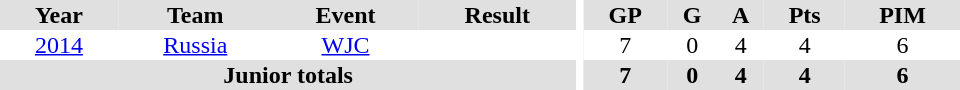<table border="0" cellpadding="1" cellspacing="0" ID="Table3" style="text-align:center; width:40em">
<tr ALIGN="center" bgcolor="#e0e0e0">
<th>Year</th>
<th>Team</th>
<th>Event</th>
<th>Result</th>
<th rowspan="99" bgcolor="#ffffff"></th>
<th>GP</th>
<th>G</th>
<th>A</th>
<th>Pts</th>
<th>PIM</th>
</tr>
<tr>
<td><a href='#'>2014</a></td>
<td><a href='#'>Russia</a></td>
<td><a href='#'>WJC</a></td>
<td></td>
<td>7</td>
<td>0</td>
<td>4</td>
<td>4</td>
<td>6</td>
</tr>
<tr bgcolor="#e0e0e0">
<th colspan="4">Junior totals</th>
<th>7</th>
<th>0</th>
<th>4</th>
<th>4</th>
<th>6</th>
</tr>
</table>
